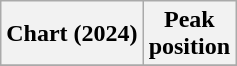<table class="wikitable sortable plainrowheaders" style="text-align:center">
<tr>
<th scope="col">Chart (2024)</th>
<th scope="col">Peak<br> position</th>
</tr>
<tr>
</tr>
</table>
